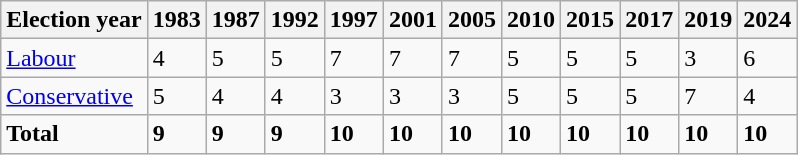<table class="wikitable">
<tr>
<th>Election year</th>
<th>1983</th>
<th>1987</th>
<th>1992</th>
<th>1997</th>
<th>2001</th>
<th>2005</th>
<th>2010</th>
<th>2015</th>
<th>2017</th>
<th>2019</th>
<th>2024</th>
</tr>
<tr>
<td><a href='#'>Labour</a></td>
<td>4</td>
<td>5</td>
<td>5</td>
<td>7</td>
<td>7</td>
<td>7</td>
<td>5</td>
<td>5</td>
<td>5</td>
<td>3</td>
<td>6</td>
</tr>
<tr>
<td><a href='#'>Conservative</a></td>
<td>5</td>
<td>4</td>
<td>4</td>
<td>3</td>
<td>3</td>
<td>3</td>
<td>5</td>
<td>5</td>
<td>5</td>
<td>7</td>
<td>4</td>
</tr>
<tr>
<td><strong>Total</strong></td>
<td><strong>9</strong></td>
<td><strong>9</strong></td>
<td><strong>9</strong></td>
<td><strong>10</strong></td>
<td><strong>10</strong></td>
<td><strong>10</strong></td>
<td><strong>10</strong></td>
<td><strong>10</strong></td>
<td><strong>10</strong></td>
<td><strong>10</strong></td>
<td><strong>10</strong></td>
</tr>
</table>
